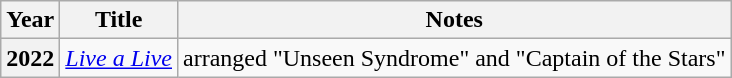<table class="wikitable">
<tr>
<th>Year</th>
<th>Title</th>
<th>Notes</th>
</tr>
<tr>
<th>2022</th>
<td><em><a href='#'>Live a Live</a></em></td>
<td>arranged "Unseen Syndrome" and "Captain of the Stars"</td>
</tr>
</table>
